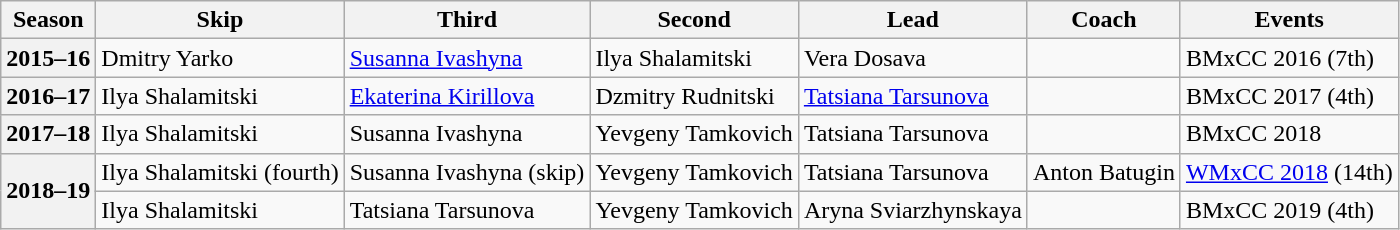<table class="wikitable">
<tr>
<th scope="col">Season</th>
<th scope="col">Skip</th>
<th scope="col">Third</th>
<th scope="col">Second</th>
<th scope="col">Lead</th>
<th scope="col">Coach</th>
<th scope="col">Events</th>
</tr>
<tr>
<th scope="row">2015–16</th>
<td>Dmitry Yarko</td>
<td><a href='#'>Susanna Ivashyna</a></td>
<td>Ilya Shalamitski</td>
<td>Vera Dosava</td>
<td></td>
<td>BMxCC 2016 (7th)</td>
</tr>
<tr>
<th scope="row">2016–17</th>
<td>Ilya Shalamitski</td>
<td><a href='#'>Ekaterina Kirillova</a></td>
<td>Dzmitry Rudnitski</td>
<td><a href='#'>Tatsiana Tarsunova</a></td>
<td></td>
<td>BMxCC 2017 (4th)</td>
</tr>
<tr>
<th scope="row">2017–18</th>
<td>Ilya Shalamitski</td>
<td>Susanna Ivashyna</td>
<td>Yevgeny Tamkovich</td>
<td>Tatsiana Tarsunova</td>
<td></td>
<td>BMxCC 2018 </td>
</tr>
<tr>
<th scope="row" rowspan=2>2018–19</th>
<td>Ilya Shalamitski (fourth)</td>
<td>Susanna Ivashyna (skip)</td>
<td>Yevgeny Tamkovich</td>
<td>Tatsiana Tarsunova</td>
<td>Anton Batugin</td>
<td><a href='#'>WMxCC 2018</a> (14th)</td>
</tr>
<tr>
<td>Ilya Shalamitski</td>
<td>Tatsiana Tarsunova</td>
<td>Yevgeny Tamkovich</td>
<td>Aryna Sviarzhynskaya</td>
<td></td>
<td>BMxCC 2019 (4th)</td>
</tr>
</table>
